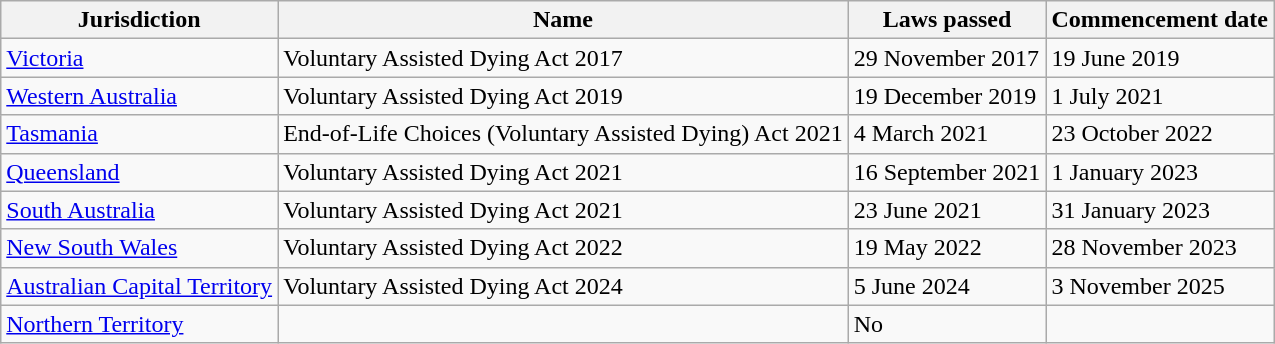<table class="wikitable sortable">
<tr>
<th>Jurisdiction</th>
<th>Name</th>
<th data-sort-type="date">Laws passed</th>
<th data-sort-type="date">Commencement date</th>
</tr>
<tr>
<td><a href='#'>Victoria</a></td>
<td>Voluntary Assisted Dying Act 2017</td>
<td>29 November 2017</td>
<td>19 June 2019</td>
</tr>
<tr>
<td><a href='#'>Western Australia</a></td>
<td>Voluntary Assisted Dying Act 2019</td>
<td>19 December 2019</td>
<td>1 July 2021</td>
</tr>
<tr>
<td><a href='#'>Tasmania</a></td>
<td>End-of-Life Choices (Voluntary Assisted Dying) Act 2021</td>
<td>4 March 2021</td>
<td>23 October 2022</td>
</tr>
<tr>
<td><a href='#'>Queensland</a></td>
<td>Voluntary Assisted Dying Act 2021</td>
<td>16 September 2021</td>
<td>1 January 2023</td>
</tr>
<tr>
<td><a href='#'>South Australia</a></td>
<td>Voluntary Assisted Dying Act 2021</td>
<td>23 June 2021</td>
<td>31 January 2023</td>
</tr>
<tr>
<td><a href='#'>New South Wales</a></td>
<td>Voluntary Assisted Dying Act 2022</td>
<td>19 May 2022</td>
<td>28 November 2023</td>
</tr>
<tr>
<td><a href='#'>Australian Capital Territory</a></td>
<td>Voluntary Assisted Dying Act 2024</td>
<td>5 June 2024</td>
<td>3 November 2025</td>
</tr>
<tr>
<td><a href='#'>Northern Territory</a></td>
<td></td>
<td>No</td>
<td></td>
</tr>
</table>
